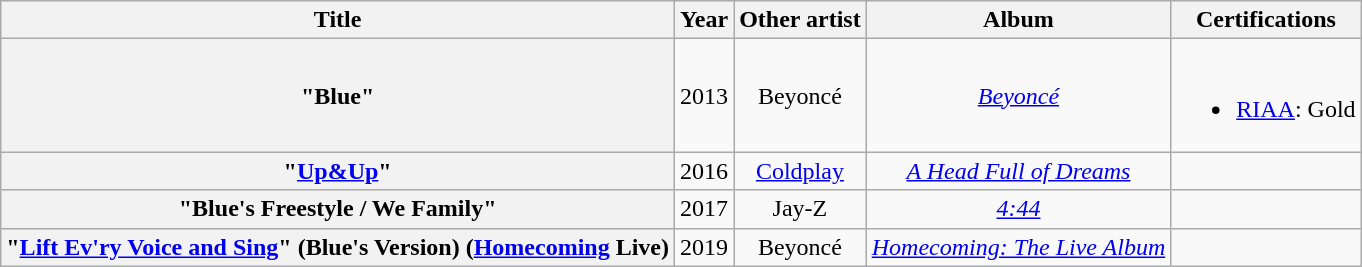<table class="wikitable plainrowheaders" style="text-align:center;">
<tr>
<th scope="col">Title</th>
<th scope="col">Year</th>
<th scope="col">Other artist</th>
<th scope="col">Album</th>
<th>Certifications</th>
</tr>
<tr>
<th scope="row">"Blue"</th>
<td>2013</td>
<td>Beyoncé</td>
<td><em><a href='#'>Beyoncé</a></em></td>
<td><br><ul><li><a href='#'>RIAA</a>: Gold</li></ul></td>
</tr>
<tr>
<th scope="row">"<a href='#'>Up&Up</a>" </th>
<td>2016</td>
<td><a href='#'>Coldplay</a></td>
<td><em><a href='#'>A Head Full of Dreams</a></em></td>
<td></td>
</tr>
<tr>
<th scope="row">"Blue's Freestyle / We Family"</th>
<td>2017</td>
<td>Jay-Z</td>
<td><em><a href='#'>4:44</a></em></td>
<td></td>
</tr>
<tr>
<th scope="row">"<a href='#'>Lift Ev'ry Voice and Sing</a>" (Blue's Version) (<a href='#'>Homecoming</a> Live)</th>
<td>2019</td>
<td>Beyoncé</td>
<td><em><a href='#'>Homecoming: The Live Album</a></em></td>
<td></td>
</tr>
</table>
